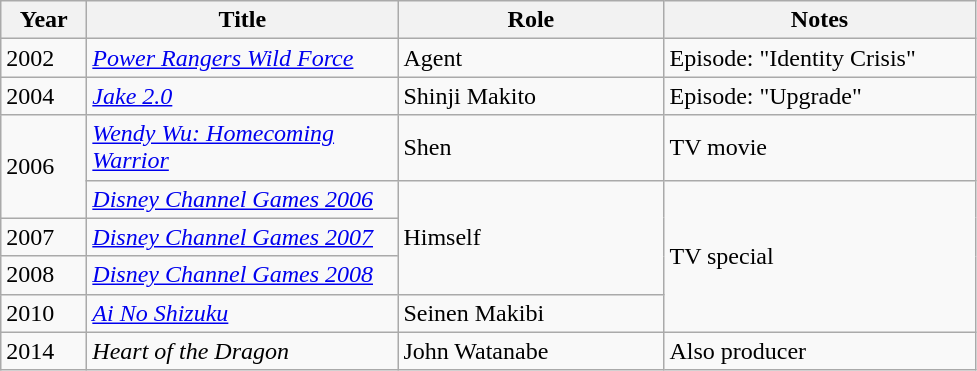<table class="wikitable sortable">
<tr>
<th width="50px">Year</th>
<th width="200px">Title</th>
<th width="170px">Role</th>
<th width="200px">Notes</th>
</tr>
<tr>
<td>2002</td>
<td><em><a href='#'>Power Rangers Wild Force</a></em></td>
<td>Agent</td>
<td>Episode: "Identity Crisis"</td>
</tr>
<tr>
<td>2004</td>
<td><em><a href='#'>Jake 2.0</a></em></td>
<td>Shinji Makito</td>
<td>Episode: "Upgrade"</td>
</tr>
<tr>
<td rowspan="2">2006</td>
<td><em><a href='#'>Wendy Wu: Homecoming Warrior</a></em></td>
<td>Shen</td>
<td>TV movie</td>
</tr>
<tr>
<td><em><a href='#'>Disney Channel Games 2006</a></em></td>
<td rowspan="3">Himself</td>
<td rowspan="4">TV special</td>
</tr>
<tr>
<td>2007</td>
<td><em><a href='#'>Disney Channel Games 2007</a></em></td>
</tr>
<tr>
<td>2008</td>
<td><em><a href='#'>Disney Channel Games 2008</a></em></td>
</tr>
<tr>
<td>2010</td>
<td><em><a href='#'>Ai No Shizuku</a></em></td>
<td>Seinen Makibi</td>
</tr>
<tr>
<td>2014</td>
<td><em>Heart of the Dragon</em></td>
<td>John Watanabe</td>
<td>Also producer</td>
</tr>
</table>
